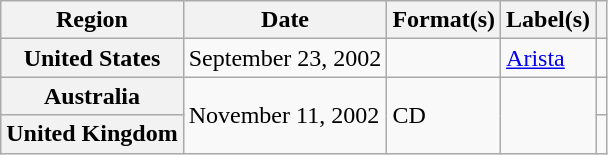<table class="wikitable plainrowheaders">
<tr>
<th scope="col">Region</th>
<th scope="col">Date</th>
<th scope="col">Format(s)</th>
<th scope="col">Label(s)</th>
<th scope="col"></th>
</tr>
<tr>
<th scope="row">United States</th>
<td>September 23, 2002</td>
<td></td>
<td><a href='#'>Arista</a></td>
<td></td>
</tr>
<tr>
<th scope="row">Australia</th>
<td rowspan="2">November 11, 2002</td>
<td rowspan="2">CD</td>
<td rowspan="2"></td>
<td></td>
</tr>
<tr>
<th scope="row">United Kingdom</th>
<td></td>
</tr>
</table>
